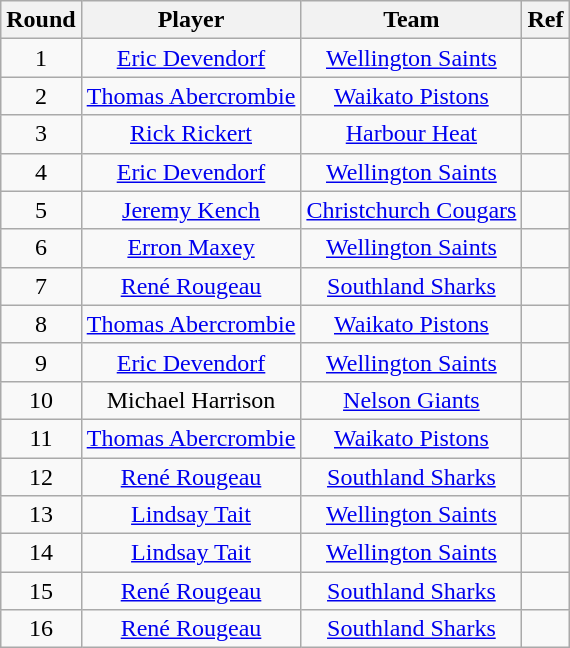<table class="wikitable" style="text-align:center">
<tr>
<th>Round</th>
<th>Player</th>
<th>Team</th>
<th>Ref</th>
</tr>
<tr>
<td>1</td>
<td><a href='#'>Eric Devendorf</a></td>
<td><a href='#'>Wellington Saints</a></td>
<td></td>
</tr>
<tr>
<td>2</td>
<td><a href='#'>Thomas Abercrombie</a></td>
<td><a href='#'>Waikato Pistons</a></td>
<td></td>
</tr>
<tr>
<td>3</td>
<td><a href='#'>Rick Rickert</a></td>
<td><a href='#'>Harbour Heat</a></td>
<td></td>
</tr>
<tr>
<td>4</td>
<td><a href='#'>Eric Devendorf</a></td>
<td><a href='#'>Wellington Saints</a></td>
<td></td>
</tr>
<tr>
<td>5</td>
<td><a href='#'>Jeremy Kench</a></td>
<td><a href='#'>Christchurch Cougars</a></td>
<td></td>
</tr>
<tr>
<td>6</td>
<td><a href='#'>Erron Maxey</a></td>
<td><a href='#'>Wellington Saints</a></td>
<td></td>
</tr>
<tr>
<td>7</td>
<td><a href='#'>René Rougeau</a></td>
<td><a href='#'>Southland Sharks</a></td>
<td></td>
</tr>
<tr>
<td>8</td>
<td><a href='#'>Thomas Abercrombie</a></td>
<td><a href='#'>Waikato Pistons</a></td>
<td></td>
</tr>
<tr>
<td>9</td>
<td><a href='#'>Eric Devendorf</a></td>
<td><a href='#'>Wellington Saints</a></td>
<td></td>
</tr>
<tr>
<td>10</td>
<td>Michael Harrison</td>
<td><a href='#'>Nelson Giants</a></td>
<td></td>
</tr>
<tr>
<td>11</td>
<td><a href='#'>Thomas Abercrombie</a></td>
<td><a href='#'>Waikato Pistons</a></td>
<td></td>
</tr>
<tr>
<td>12</td>
<td><a href='#'>René Rougeau</a></td>
<td><a href='#'>Southland Sharks</a></td>
<td></td>
</tr>
<tr>
<td>13</td>
<td><a href='#'>Lindsay Tait</a></td>
<td><a href='#'>Wellington Saints</a></td>
<td></td>
</tr>
<tr>
<td>14</td>
<td><a href='#'>Lindsay Tait</a></td>
<td><a href='#'>Wellington Saints</a></td>
<td></td>
</tr>
<tr>
<td>15</td>
<td><a href='#'>René Rougeau</a></td>
<td><a href='#'>Southland Sharks</a></td>
<td></td>
</tr>
<tr>
<td>16</td>
<td><a href='#'>René Rougeau</a></td>
<td><a href='#'>Southland Sharks</a></td>
<td></td>
</tr>
</table>
